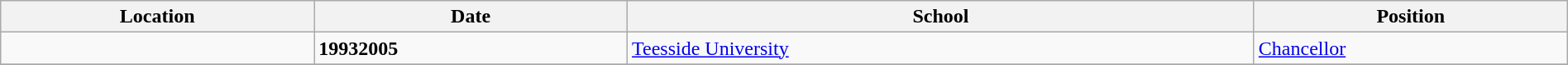<table class="wikitable" style="width:100%;">
<tr>
<th style="width:20%;">Location</th>
<th style="width:20%;">Date</th>
<th style="width:40%;">School</th>
<th style="width:20%;">Position</th>
</tr>
<tr>
<td></td>
<td><strong>19932005</strong></td>
<td><a href='#'>Teesside University</a></td>
<td><a href='#'>Chancellor</a></td>
</tr>
<tr>
</tr>
</table>
